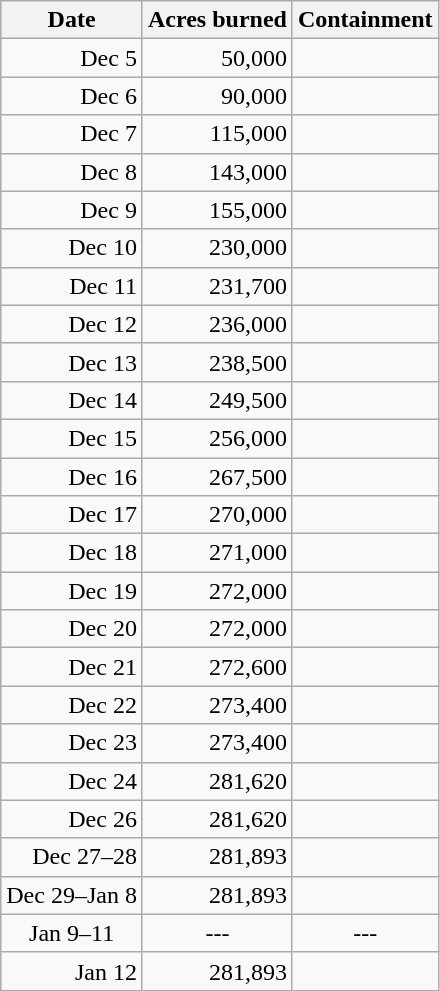<table class="wikitable" style="text-align: right;">
<tr>
<th>Date</th>
<th>Acres burned</th>
<th>Containment</th>
</tr>
<tr>
<td>Dec 5</td>
<td>50,000</td>
<td style="text-align: left;"></td>
</tr>
<tr>
<td>Dec 6</td>
<td>90,000</td>
<td style="text-align: left;"></td>
</tr>
<tr>
<td>Dec 7</td>
<td>115,000</td>
<td style="text-align: left;"></td>
</tr>
<tr>
<td>Dec 8</td>
<td>143,000</td>
<td style="text-align: left;"></td>
</tr>
<tr>
<td>Dec 9</td>
<td>155,000</td>
<td style="text-align: left;"></td>
</tr>
<tr>
<td>Dec 10</td>
<td>230,000</td>
<td style="text-align: left;"></td>
</tr>
<tr>
<td>Dec 11</td>
<td>231,700</td>
<td style="text-align: left;"></td>
</tr>
<tr>
<td>Dec 12</td>
<td>236,000</td>
<td style="text-align: left;"></td>
</tr>
<tr>
<td>Dec 13</td>
<td>238,500</td>
<td style="text-align: left;"></td>
</tr>
<tr>
<td>Dec 14</td>
<td>249,500</td>
<td style="text-align: left;"></td>
</tr>
<tr>
<td>Dec 15</td>
<td>256,000</td>
<td style="text-align: left;"></td>
</tr>
<tr>
<td>Dec 16</td>
<td>267,500</td>
<td style="text-align: left;"></td>
</tr>
<tr>
<td>Dec 17</td>
<td>270,000</td>
<td style="text-align: left;"></td>
</tr>
<tr>
<td>Dec 18</td>
<td>271,000</td>
<td style="text-align: left;"></td>
</tr>
<tr>
<td>Dec 19</td>
<td>272,000</td>
<td style="text-align: left;"></td>
</tr>
<tr>
<td>Dec 20</td>
<td>272,000</td>
<td style="text-align: left;"></td>
</tr>
<tr>
<td>Dec 21</td>
<td>272,600</td>
<td style="text-align: left;"></td>
</tr>
<tr>
<td>Dec 22</td>
<td>273,400</td>
<td style="text-align: left;"></td>
</tr>
<tr>
<td>Dec 23</td>
<td>273,400</td>
<td style="text-align: left;"></td>
</tr>
<tr>
<td>Dec 24</td>
<td>281,620</td>
<td style="text-align: left;"></td>
</tr>
<tr>
<td>Dec 26</td>
<td>281,620</td>
<td style="text-align: left;"></td>
</tr>
<tr>
<td>Dec 27–28</td>
<td>281,893</td>
<td style="text-align: left;"></td>
</tr>
<tr>
<td>Dec 29–Jan 8</td>
<td>281,893<br></td>
<td style="text-align: left;"></td>
</tr>
<tr>
<td style="text-align: center;">Jan 9–11</td>
<td style="text-align: center;">---</td>
<td style="text-align: center;">---</td>
</tr>
<tr>
<td>Jan 12</td>
<td>281,893</td>
<td style="text-align: left;"></td>
</tr>
</table>
